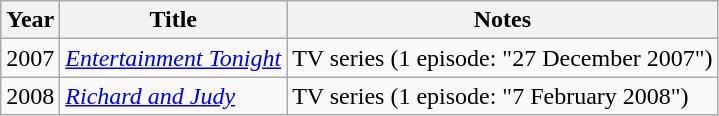<table class="wikitable">
<tr>
<th>Year</th>
<th>Title</th>
<th>Notes</th>
</tr>
<tr>
<td rowspan="1">2007</td>
<td><em><a href='#'>Entertainment Tonight</a></em></td>
<td>TV series (1 episode: "27 December 2007")</td>
</tr>
<tr>
<td rowspan="1">2008</td>
<td><em><a href='#'>Richard and Judy</a></em></td>
<td>TV series (1 episode: "7 February 2008")</td>
</tr>
</table>
